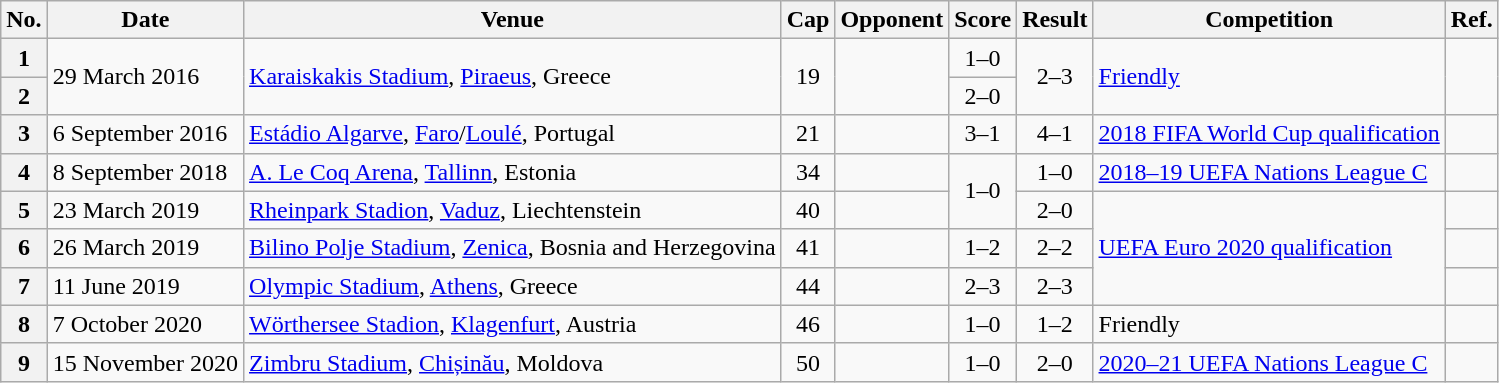<table class="wikitable sortable plainrowheaders">
<tr>
<th scope=col>No.</th>
<th scope=col data-sort-type=date>Date</th>
<th scope=col>Venue</th>
<th scope=col>Cap</th>
<th scope=col>Opponent</th>
<th scope=col>Score</th>
<th scope=col>Result</th>
<th scope=col>Competition</th>
<th scope=col>Ref.</th>
</tr>
<tr>
<th scope=row>1</th>
<td rowspan=2>29 March 2016</td>
<td rowspan=2><a href='#'>Karaiskakis Stadium</a>, <a href='#'>Piraeus</a>, Greece</td>
<td rowspan=2 align=center>19</td>
<td rowspan=2></td>
<td align=center>1–0</td>
<td rowspan=2 align=center>2–3</td>
<td rowspan=2><a href='#'>Friendly</a></td>
<td rowspan=2 align=center></td>
</tr>
<tr>
<th scope=row>2</th>
<td align=center>2–0</td>
</tr>
<tr>
<th scope=row>3</th>
<td>6 September 2016</td>
<td><a href='#'>Estádio Algarve</a>, <a href='#'>Faro</a>/<a href='#'>Loulé</a>, Portugal</td>
<td align=center>21</td>
<td></td>
<td align=center>3–1</td>
<td align=center>4–1</td>
<td><a href='#'>2018 FIFA World Cup qualification</a></td>
<td align=center></td>
</tr>
<tr>
<th scope=row>4</th>
<td>8 September 2018</td>
<td><a href='#'>A. Le Coq Arena</a>, <a href='#'>Tallinn</a>, Estonia</td>
<td align=center>34</td>
<td></td>
<td rowspan=2 align=center>1–0</td>
<td align=center>1–0</td>
<td><a href='#'>2018–19 UEFA Nations League C</a></td>
<td></td>
</tr>
<tr>
<th scope=row>5</th>
<td>23 March 2019</td>
<td><a href='#'>Rheinpark Stadion</a>, <a href='#'>Vaduz</a>, Liechtenstein</td>
<td align=center>40</td>
<td></td>
<td align=center>2–0</td>
<td rowspan=3><a href='#'>UEFA Euro 2020 qualification</a></td>
<td></td>
</tr>
<tr>
<th scope=row>6</th>
<td>26 March 2019</td>
<td><a href='#'>Bilino Polje Stadium</a>, <a href='#'>Zenica</a>, Bosnia and Herzegovina</td>
<td align=center>41</td>
<td></td>
<td align=center>1–2</td>
<td align=center>2–2</td>
<td align=center></td>
</tr>
<tr>
<th scope=row>7</th>
<td>11 June 2019</td>
<td><a href='#'>Olympic Stadium</a>, <a href='#'>Athens</a>, Greece</td>
<td align=center>44</td>
<td></td>
<td align=center>2–3</td>
<td align=center>2–3</td>
<td></td>
</tr>
<tr>
<th scope=row>8</th>
<td>7 October 2020</td>
<td><a href='#'>Wörthersee Stadion</a>, <a href='#'>Klagenfurt</a>, Austria</td>
<td align=center>46</td>
<td></td>
<td align=center>1–0</td>
<td align=center>1–2</td>
<td>Friendly</td>
<td></td>
</tr>
<tr>
<th scope=row>9</th>
<td>15 November 2020</td>
<td><a href='#'>Zimbru Stadium</a>, <a href='#'>Chișinău</a>, Moldova</td>
<td align=center>50</td>
<td></td>
<td align=center>1–0</td>
<td align=center>2–0</td>
<td><a href='#'>2020–21 UEFA Nations League C</a></td>
<td></td>
</tr>
</table>
